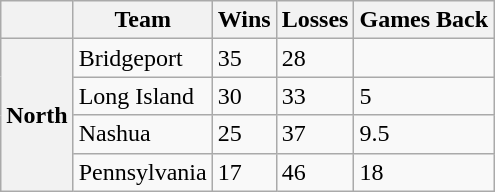<table class="wikitable">
<tr>
<th></th>
<th>Team</th>
<th>Wins</th>
<th>Losses</th>
<th>Games Back</th>
</tr>
<tr>
<th rowspan="4">North</th>
<td>Bridgeport</td>
<td>35</td>
<td>28</td>
<td> </td>
</tr>
<tr>
<td>Long Island</td>
<td>30</td>
<td>33</td>
<td>5</td>
</tr>
<tr>
<td>Nashua</td>
<td>25</td>
<td>37</td>
<td>9.5</td>
</tr>
<tr>
<td>Pennsylvania</td>
<td>17</td>
<td>46</td>
<td>18</td>
</tr>
</table>
